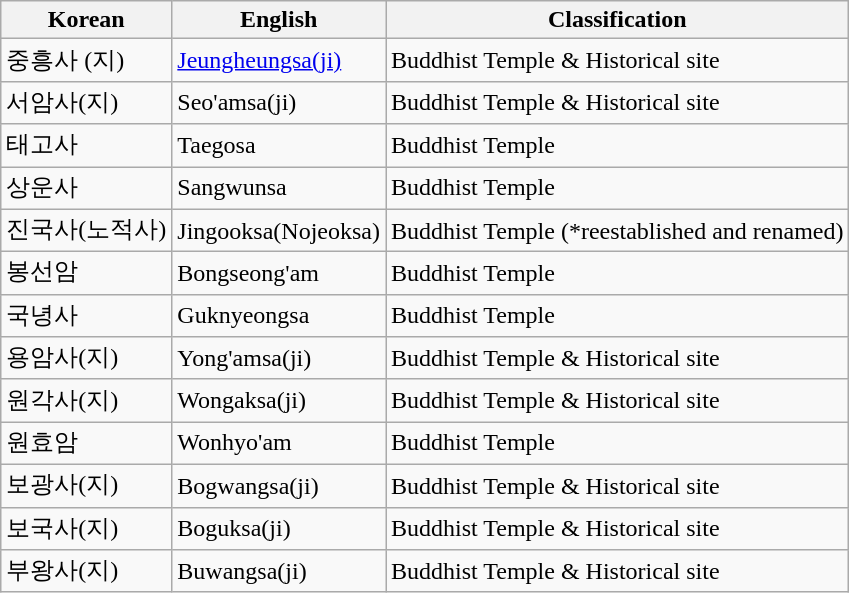<table class="wikitable">
<tr>
<th>Korean</th>
<th>English</th>
<th>Classification</th>
</tr>
<tr>
<td>중흥사 (지)</td>
<td><a href='#'>Jeungheungsa(ji)</a></td>
<td>Buddhist Temple & Historical site</td>
</tr>
<tr>
<td>서암사(지)</td>
<td>Seo'amsa(ji)</td>
<td>Buddhist Temple & Historical site</td>
</tr>
<tr>
<td>태고사</td>
<td>Taegosa</td>
<td>Buddhist Temple</td>
</tr>
<tr>
<td>상운사</td>
<td>Sangwunsa</td>
<td>Buddhist Temple</td>
</tr>
<tr>
<td>진국사(노적사)</td>
<td>Jingooksa(Nojeoksa)</td>
<td>Buddhist Temple (*reestablished and renamed)</td>
</tr>
<tr>
<td>봉선암</td>
<td>Bongseong'am</td>
<td>Buddhist Temple</td>
</tr>
<tr>
<td>국녕사</td>
<td>Guknyeongsa</td>
<td>Buddhist Temple</td>
</tr>
<tr>
<td>용암사(지)</td>
<td>Yong'amsa(ji)</td>
<td>Buddhist Temple & Historical site</td>
</tr>
<tr>
<td>원각사(지)</td>
<td>Wongaksa(ji)</td>
<td>Buddhist Temple & Historical site</td>
</tr>
<tr>
<td>원효암</td>
<td>Wonhyo'am</td>
<td>Buddhist Temple</td>
</tr>
<tr>
<td>보광사(지)</td>
<td>Bogwangsa(ji)</td>
<td>Buddhist Temple & Historical site</td>
</tr>
<tr>
<td>보국사(지)</td>
<td>Boguksa(ji)</td>
<td>Buddhist Temple & Historical site</td>
</tr>
<tr>
<td>부왕사(지)</td>
<td>Buwangsa(ji)</td>
<td>Buddhist Temple & Historical site</td>
</tr>
</table>
